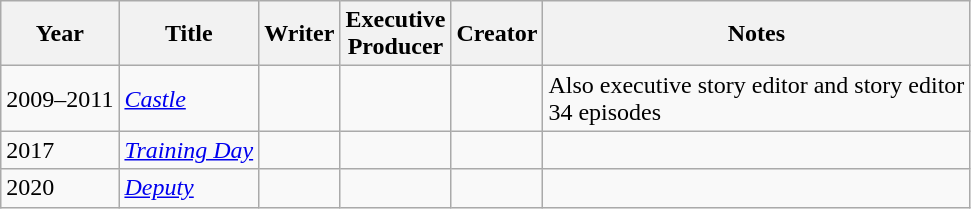<table class="wikitable">
<tr>
<th>Year</th>
<th>Title</th>
<th>Writer</th>
<th>Executive<br>Producer</th>
<th>Creator</th>
<th>Notes</th>
</tr>
<tr>
<td>2009–2011</td>
<td><em><a href='#'>Castle</a></em></td>
<td></td>
<td></td>
<td></td>
<td>Also executive story editor and story editor<br>34 episodes</td>
</tr>
<tr>
<td>2017</td>
<td><em><a href='#'>Training Day</a></em></td>
<td></td>
<td></td>
<td></td>
<td></td>
</tr>
<tr>
<td>2020</td>
<td><em><a href='#'>Deputy</a></em></td>
<td></td>
<td></td>
<td></td>
<td></td>
</tr>
</table>
